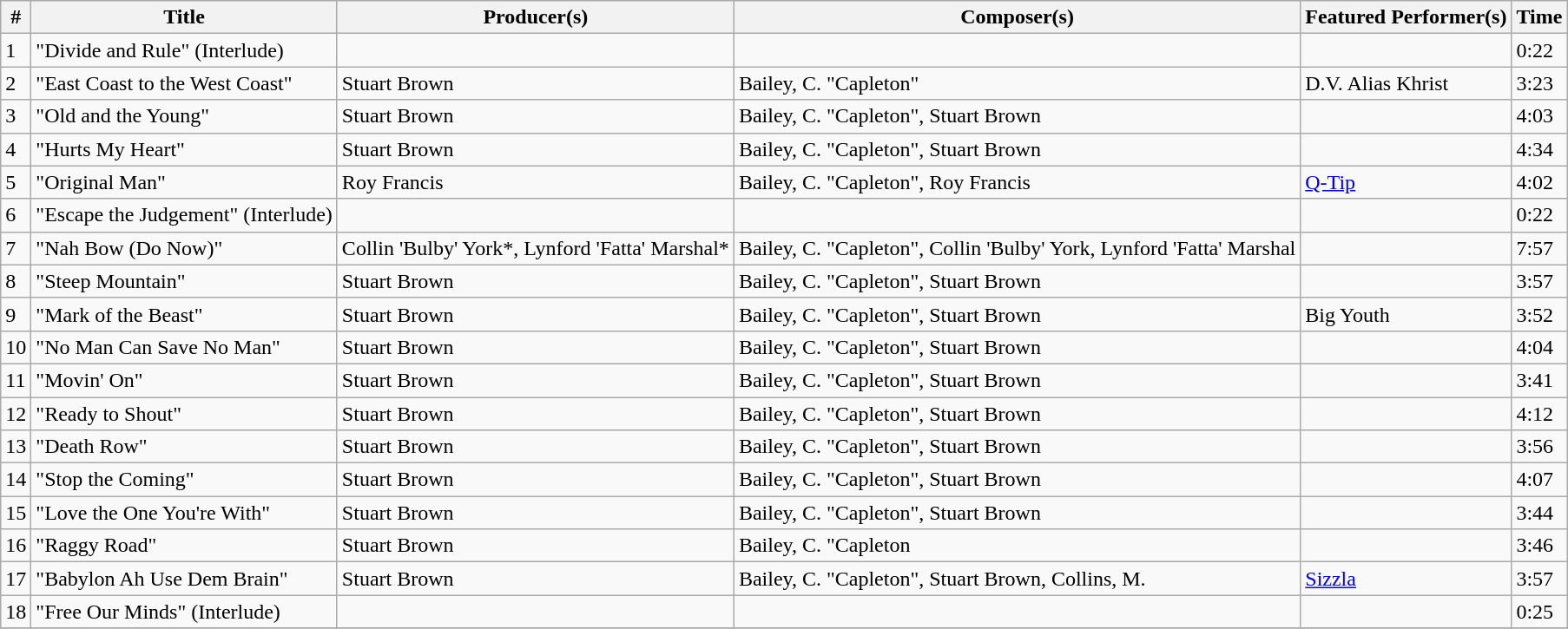<table class="wikitable">
<tr>
<th align="center">#</th>
<th align="center">Title</th>
<th align="center">Producer(s)</th>
<th align="center">Composer(s)</th>
<th align="center">Featured Performer(s)</th>
<th align="center">Time</th>
</tr>
<tr>
<td>1</td>
<td>"Divide and Rule" (Interlude)</td>
<td></td>
<td></td>
<td></td>
<td>0:22</td>
</tr>
<tr>
<td>2</td>
<td>"East Coast to the West Coast"</td>
<td>Stuart Brown</td>
<td>Bailey, C. "Capleton"</td>
<td>D.V. Alias Khrist</td>
<td>3:23</td>
</tr>
<tr>
<td>3</td>
<td>"Old and the Young"</td>
<td>Stuart Brown</td>
<td>Bailey, C. "Capleton", Stuart Brown</td>
<td></td>
<td>4:03</td>
</tr>
<tr>
<td>4</td>
<td>"Hurts My Heart"</td>
<td>Stuart Brown</td>
<td>Bailey, C. "Capleton", Stuart Brown</td>
<td></td>
<td>4:34</td>
</tr>
<tr>
<td>5</td>
<td>"Original Man"</td>
<td>Roy Francis</td>
<td>Bailey, C. "Capleton", Roy Francis</td>
<td><a href='#'>Q-Tip</a></td>
<td>4:02</td>
</tr>
<tr>
<td>6</td>
<td>"Escape the Judgement" (Interlude)</td>
<td></td>
<td></td>
<td></td>
<td>0:22</td>
</tr>
<tr>
<td>7</td>
<td>"Nah Bow (Do Now)"</td>
<td>Collin 'Bulby' York*, Lynford 'Fatta' Marshal*</td>
<td>Bailey, C. "Capleton", Collin 'Bulby' York, Lynford 'Fatta' Marshal</td>
<td></td>
<td>7:57</td>
</tr>
<tr>
<td>8</td>
<td>"Steep Mountain"</td>
<td>Stuart Brown</td>
<td>Bailey, C. "Capleton", Stuart Brown</td>
<td></td>
<td>3:57</td>
</tr>
<tr>
<td>9</td>
<td>"Mark of the Beast"</td>
<td>Stuart Brown</td>
<td>Bailey, C. "Capleton", Stuart Brown</td>
<td>Big Youth</td>
<td>3:52</td>
</tr>
<tr>
<td>10</td>
<td>"No Man Can Save No Man"</td>
<td>Stuart Brown</td>
<td>Bailey, C. "Capleton", Stuart Brown</td>
<td></td>
<td>4:04</td>
</tr>
<tr>
<td>11</td>
<td>"Movin' On"</td>
<td>Stuart Brown</td>
<td>Bailey, C. "Capleton", Stuart Brown</td>
<td></td>
<td>3:41</td>
</tr>
<tr>
<td>12</td>
<td>"Ready to Shout"</td>
<td>Stuart Brown</td>
<td>Bailey, C. "Capleton", Stuart Brown</td>
<td></td>
<td>4:12</td>
</tr>
<tr>
<td>13</td>
<td>"Death Row"</td>
<td>Stuart Brown</td>
<td>Bailey, C. "Capleton", Stuart Brown</td>
<td></td>
<td>3:56</td>
</tr>
<tr>
<td>14</td>
<td>"Stop the Coming"</td>
<td>Stuart Brown</td>
<td>Bailey, C. "Capleton", Stuart Brown</td>
<td></td>
<td>4:07</td>
</tr>
<tr>
<td>15</td>
<td>"Love the One You're With"</td>
<td>Stuart Brown</td>
<td>Bailey, C. "Capleton", Stuart Brown</td>
<td></td>
<td>3:44</td>
</tr>
<tr>
<td>16</td>
<td>"Raggy Road"</td>
<td>Stuart Brown</td>
<td>Bailey, C. "Capleton</td>
<td></td>
<td>3:46</td>
</tr>
<tr>
<td>17</td>
<td>"Babylon Ah Use Dem Brain"</td>
<td>Stuart Brown</td>
<td>Bailey, C. "Capleton", Stuart Brown, Collins, M.</td>
<td><a href='#'>Sizzla</a></td>
<td>3:57</td>
</tr>
<tr>
<td>18</td>
<td>"Free Our Minds" (Interlude)</td>
<td></td>
<td></td>
<td></td>
<td>0:25</td>
</tr>
<tr>
</tr>
</table>
